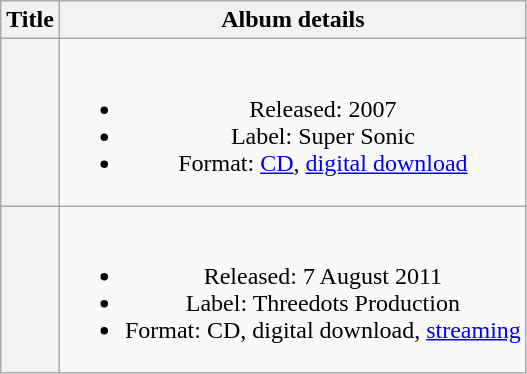<table class="wikitable plainrowheaders" style="text-align:center;">
<tr>
<th scope="col">Title</th>
<th scope="col">Album details</th>
</tr>
<tr>
<th scope="row"></th>
<td><br><ul><li>Released: 2007</li><li>Label: Super Sonic</li><li>Format: <a href='#'>CD</a>, <a href='#'>digital download</a></li></ul></td>
</tr>
<tr>
<th scope="row"></th>
<td><br><ul><li>Released: 7 August 2011</li><li>Label: Threedots Production</li><li>Format: CD, digital download, <a href='#'>streaming</a></li></ul></td>
</tr>
</table>
